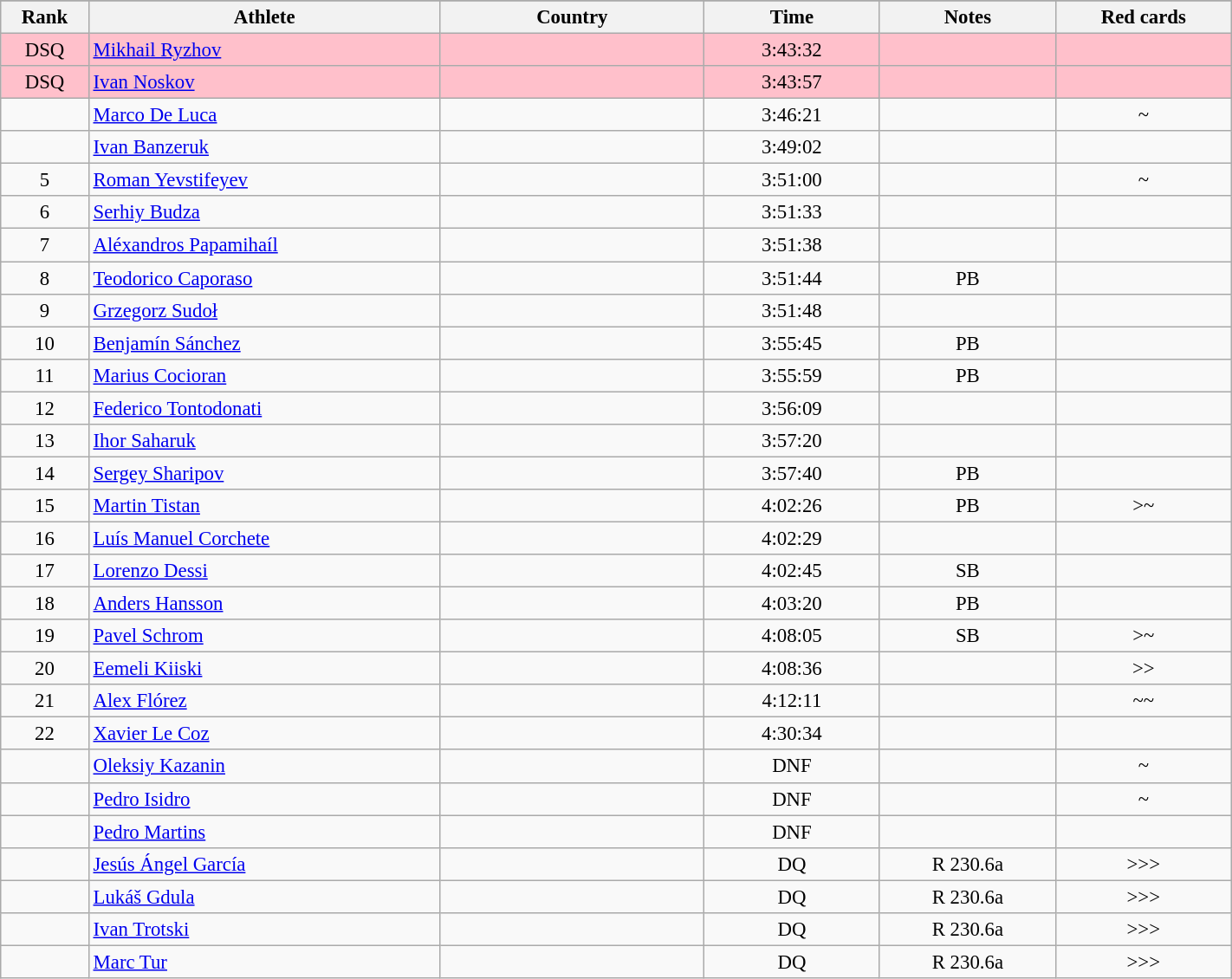<table class="wikitable sortable" style=" text-align:center; font-size:95%;" width="75%">
<tr>
</tr>
<tr>
<th width=5%>Rank</th>
<th width=20%>Athlete</th>
<th width=15%>Country</th>
<th width=10%>Time</th>
<th width=10%>Notes</th>
<th width=10%>Red cards</th>
</tr>
<tr bgcolor=pink>
<td align=center>DSQ</td>
<td align=left><a href='#'>Mikhail Ryzhov</a></td>
<td align=left></td>
<td>3:43:32</td>
<td></td>
<td></td>
</tr>
<tr bgcolor=pink>
<td align=center>DSQ</td>
<td align=left><a href='#'>Ivan Noskov</a></td>
<td align=left></td>
<td>3:43:57</td>
<td></td>
<td></td>
</tr>
<tr>
<td align=center></td>
<td align=left><a href='#'>Marco De Luca</a></td>
<td align=left></td>
<td>3:46:21</td>
<td></td>
<td>~</td>
</tr>
<tr>
<td align=center></td>
<td align=left><a href='#'>Ivan Banzeruk</a></td>
<td align=left></td>
<td>3:49:02</td>
<td></td>
<td></td>
</tr>
<tr>
<td align=center>5</td>
<td align=left><a href='#'>Roman Yevstifeyev</a></td>
<td align=left></td>
<td>3:51:00</td>
<td></td>
<td>~</td>
</tr>
<tr>
<td align=center>6</td>
<td align=left><a href='#'>Serhiy Budza</a></td>
<td align=left></td>
<td>3:51:33</td>
<td></td>
<td></td>
</tr>
<tr>
<td align=center>7</td>
<td align=left><a href='#'>Aléxandros Papamihaíl</a></td>
<td align=left></td>
<td>3:51:38</td>
<td></td>
<td></td>
</tr>
<tr>
<td align=center>8</td>
<td align=left><a href='#'>Teodorico Caporaso</a></td>
<td align=left></td>
<td>3:51:44</td>
<td>PB</td>
<td></td>
</tr>
<tr>
<td align=center>9</td>
<td align=left><a href='#'>Grzegorz Sudoł</a></td>
<td align=left></td>
<td>3:51:48</td>
<td></td>
<td></td>
</tr>
<tr>
<td align=center>10</td>
<td align=left><a href='#'>Benjamín Sánchez</a></td>
<td align=left></td>
<td>3:55:45</td>
<td>PB</td>
<td></td>
</tr>
<tr>
<td align=center>11</td>
<td align=left><a href='#'>Marius Cocioran</a></td>
<td align=left></td>
<td>3:55:59</td>
<td>PB</td>
<td></td>
</tr>
<tr>
<td align=center>12</td>
<td align=left><a href='#'>Federico Tontodonati</a></td>
<td align=left></td>
<td>3:56:09</td>
<td></td>
<td></td>
</tr>
<tr>
<td align=center>13</td>
<td align=left><a href='#'>Ihor Saharuk</a></td>
<td align=left></td>
<td>3:57:20</td>
<td></td>
<td></td>
</tr>
<tr>
<td align=center>14</td>
<td align=left><a href='#'>Sergey Sharipov</a></td>
<td align=left></td>
<td>3:57:40</td>
<td>PB</td>
<td></td>
</tr>
<tr>
<td align=center>15</td>
<td align=left><a href='#'>Martin Tistan</a></td>
<td align=left></td>
<td>4:02:26</td>
<td>PB</td>
<td>>~</td>
</tr>
<tr>
<td align=center>16</td>
<td align=left><a href='#'>Luís Manuel Corchete</a></td>
<td align=left></td>
<td>4:02:29</td>
<td></td>
<td></td>
</tr>
<tr>
<td align=center>17</td>
<td align=left><a href='#'>Lorenzo Dessi</a></td>
<td align=left></td>
<td>4:02:45</td>
<td>SB</td>
<td></td>
</tr>
<tr>
<td align=center>18</td>
<td align=left><a href='#'>Anders Hansson</a></td>
<td align=left></td>
<td>4:03:20</td>
<td>PB</td>
<td></td>
</tr>
<tr>
<td align=center>19</td>
<td align=left><a href='#'>Pavel Schrom</a></td>
<td align=left></td>
<td>4:08:05</td>
<td>SB</td>
<td>>~</td>
</tr>
<tr>
<td align=center>20</td>
<td align=left><a href='#'>Eemeli Kiiski</a></td>
<td align=left></td>
<td>4:08:36</td>
<td></td>
<td>>></td>
</tr>
<tr>
<td align=center>21</td>
<td align=left><a href='#'>Alex Flórez</a></td>
<td align=left></td>
<td>4:12:11</td>
<td></td>
<td>~~</td>
</tr>
<tr>
<td align=center>22</td>
<td align=left><a href='#'>Xavier Le Coz</a></td>
<td align=left></td>
<td>4:30:34</td>
<td></td>
<td></td>
</tr>
<tr>
<td align=center></td>
<td align=left><a href='#'>Oleksiy Kazanin</a></td>
<td align=left></td>
<td>DNF</td>
<td></td>
<td>~</td>
</tr>
<tr>
<td align=center></td>
<td align=left><a href='#'>Pedro Isidro</a></td>
<td align=left></td>
<td>DNF</td>
<td></td>
<td>~</td>
</tr>
<tr>
<td align=center></td>
<td align=left><a href='#'>Pedro Martins</a></td>
<td align=left></td>
<td>DNF</td>
<td></td>
<td></td>
</tr>
<tr>
<td align=center></td>
<td align=left><a href='#'>Jesús Ángel García</a></td>
<td align=left></td>
<td>DQ</td>
<td>R 230.6a</td>
<td>>>></td>
</tr>
<tr>
<td align=center></td>
<td align=left><a href='#'>Lukáš Gdula</a></td>
<td align=left></td>
<td>DQ</td>
<td>R 230.6a</td>
<td>>>></td>
</tr>
<tr>
<td align=center></td>
<td align=left><a href='#'>Ivan Trotski</a></td>
<td align=left></td>
<td>DQ</td>
<td>R 230.6a</td>
<td>>>></td>
</tr>
<tr>
<td align=center></td>
<td align=left><a href='#'>Marc Tur</a></td>
<td align=left></td>
<td>DQ</td>
<td>R 230.6a</td>
<td>>>></td>
</tr>
</table>
